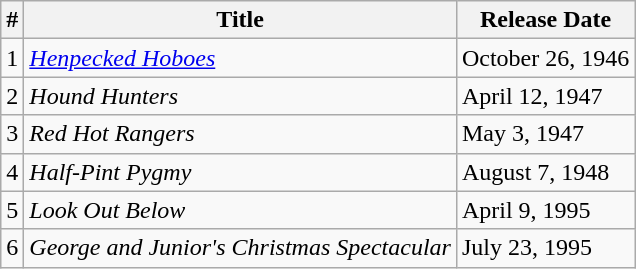<table class="wikitable">
<tr>
<th>#</th>
<th>Title</th>
<th>Release Date</th>
</tr>
<tr>
<td>1</td>
<td><em><a href='#'>Henpecked Hoboes</a></em></td>
<td>October 26, 1946</td>
</tr>
<tr>
<td>2</td>
<td><em>Hound Hunters</em></td>
<td>April 12, 1947</td>
</tr>
<tr>
<td>3</td>
<td><em>Red Hot Rangers</em></td>
<td>May 3, 1947</td>
</tr>
<tr>
<td>4</td>
<td><em>Half-Pint Pygmy</em></td>
<td>August 7, 1948</td>
</tr>
<tr>
<td>5</td>
<td><em>Look Out Below</em></td>
<td>April 9, 1995</td>
</tr>
<tr>
<td>6</td>
<td><em>George and Junior's Christmas Spectacular</em></td>
<td>July 23, 1995</td>
</tr>
</table>
